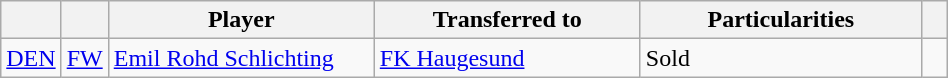<table class="wikitable plainrowheaders sortable">
<tr>
<th></th>
<th></th>
<th style="width: 170px;">Player</th>
<th style="width: 170px;">Transferred to</th>
<th style="width: 180px;">Particularities</th>
<th style="width: 10px;"></th>
</tr>
<tr>
<td><strong></strong> <a href='#'>DEN</a></td>
<td><a href='#'>FW</a></td>
<td><a href='#'>Emil Rohd Schlichting</a></td>
<td><strong></strong> <a href='#'>FK Haugesund</a></td>
<td>Sold</td>
<td></td>
</tr>
</table>
